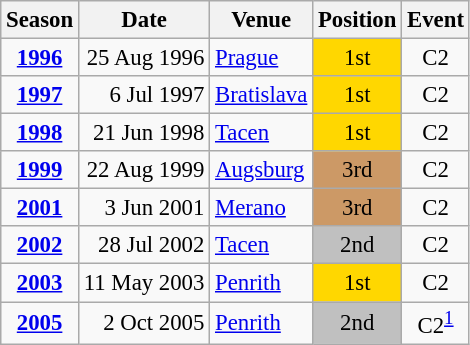<table class="wikitable" style="text-align:center; font-size:95%;">
<tr>
<th>Season</th>
<th>Date</th>
<th>Venue</th>
<th>Position</th>
<th>Event</th>
</tr>
<tr>
<td><strong><a href='#'>1996</a></strong></td>
<td align=right>25 Aug 1996</td>
<td align=left><a href='#'>Prague</a></td>
<td bgcolor=gold>1st</td>
<td>C2</td>
</tr>
<tr>
<td><strong><a href='#'>1997</a></strong></td>
<td align=right>6 Jul 1997</td>
<td align=left><a href='#'>Bratislava</a></td>
<td bgcolor=gold>1st</td>
<td>C2</td>
</tr>
<tr>
<td><strong><a href='#'>1998</a></strong></td>
<td align=right>21 Jun 1998</td>
<td align=left><a href='#'>Tacen</a></td>
<td bgcolor=gold>1st</td>
<td>C2</td>
</tr>
<tr>
<td><strong><a href='#'>1999</a></strong></td>
<td align=right>22 Aug 1999</td>
<td align=left><a href='#'>Augsburg</a></td>
<td bgcolor=cc9966>3rd</td>
<td>C2</td>
</tr>
<tr>
<td><strong><a href='#'>2001</a></strong></td>
<td align=right>3 Jun 2001</td>
<td align=left><a href='#'>Merano</a></td>
<td bgcolor=cc9966>3rd</td>
<td>C2</td>
</tr>
<tr>
<td><strong><a href='#'>2002</a></strong></td>
<td align=right>28 Jul 2002</td>
<td align=left><a href='#'>Tacen</a></td>
<td bgcolor=silver>2nd</td>
<td>C2</td>
</tr>
<tr>
<td><strong><a href='#'>2003</a></strong></td>
<td align=right>11 May 2003</td>
<td align=left><a href='#'>Penrith</a></td>
<td bgcolor=gold>1st</td>
<td>C2</td>
</tr>
<tr>
<td><strong><a href='#'>2005</a></strong></td>
<td align=right>2 Oct 2005</td>
<td align=left><a href='#'>Penrith</a></td>
<td bgcolor=silver>2nd</td>
<td>C2<sup><a href='#'>1</a></sup></td>
</tr>
</table>
